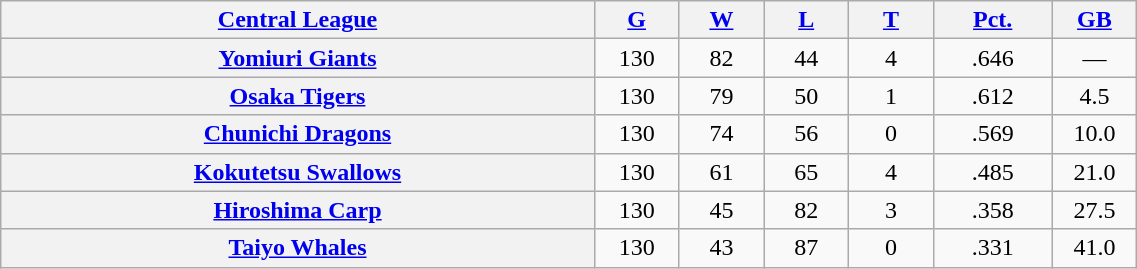<table class="wikitable plainrowheaders" width="60%" style="text-align:center;">
<tr>
<th scope="col" width="35%"><a href='#'>Central League</a></th>
<th scope="col" width="5%"><a href='#'>G</a></th>
<th scope="col" width="5%"><a href='#'>W</a></th>
<th scope="col" width="5%"><a href='#'>L</a></th>
<th scope="col" width="5%"><a href='#'>T</a></th>
<th scope="col" width="7%"><a href='#'>Pct.</a></th>
<th scope="col" width="5%"><a href='#'>GB</a></th>
</tr>
<tr>
<th scope="row" style="text-align:center;"><a href='#'>Yomiuri Giants</a></th>
<td>130</td>
<td>82</td>
<td>44</td>
<td>4</td>
<td>.646</td>
<td>—</td>
</tr>
<tr>
<th scope="row" style="text-align:center;"><a href='#'>Osaka Tigers</a></th>
<td>130</td>
<td>79</td>
<td>50</td>
<td>1</td>
<td>.612</td>
<td>4.5</td>
</tr>
<tr>
<th scope="row" style="text-align:center;"><a href='#'>Chunichi Dragons</a></th>
<td>130</td>
<td>74</td>
<td>56</td>
<td>0</td>
<td>.569</td>
<td>10.0</td>
</tr>
<tr>
<th scope="row" style="text-align:center;"><a href='#'>Kokutetsu Swallows</a></th>
<td>130</td>
<td>61</td>
<td>65</td>
<td>4</td>
<td>.485</td>
<td>21.0</td>
</tr>
<tr>
<th scope="row" style="text-align:center;"><a href='#'>Hiroshima Carp</a></th>
<td>130</td>
<td>45</td>
<td>82</td>
<td>3</td>
<td>.358</td>
<td>27.5</td>
</tr>
<tr>
<th scope="row" style="text-align:center;"><a href='#'>Taiyo Whales</a></th>
<td>130</td>
<td>43</td>
<td>87</td>
<td>0</td>
<td>.331</td>
<td>41.0</td>
</tr>
</table>
